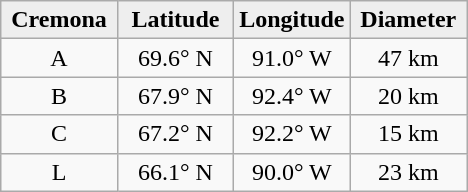<table class="wikitable">
<tr>
<th width="25%" style="background:#eeeeee;">Cremona</th>
<th width="25%" style="background:#eeeeee;">Latitude</th>
<th width="25%" style="background:#eeeeee;">Longitude</th>
<th width="25%" style="background:#eeeeee;">Diameter</th>
</tr>
<tr>
<td align="center">A</td>
<td align="center">69.6° N</td>
<td align="center">91.0° W</td>
<td align="center">47 km</td>
</tr>
<tr>
<td align="center">B</td>
<td align="center">67.9° N</td>
<td align="center">92.4° W</td>
<td align="center">20 km</td>
</tr>
<tr>
<td align="center">C</td>
<td align="center">67.2° N</td>
<td align="center">92.2° W</td>
<td align="center">15 km</td>
</tr>
<tr>
<td align="center">L</td>
<td align="center">66.1° N</td>
<td align="center">90.0° W</td>
<td align="center">23 km</td>
</tr>
</table>
